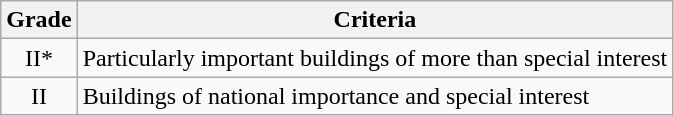<table class="wikitable">
<tr>
<th>Grade</th>
<th>Criteria</th>
</tr>
<tr>
<td align="center" >II*</td>
<td>Particularly important buildings of more than special interest</td>
</tr>
<tr>
<td align="center" >II</td>
<td>Buildings of national importance and special interest</td>
</tr>
</table>
